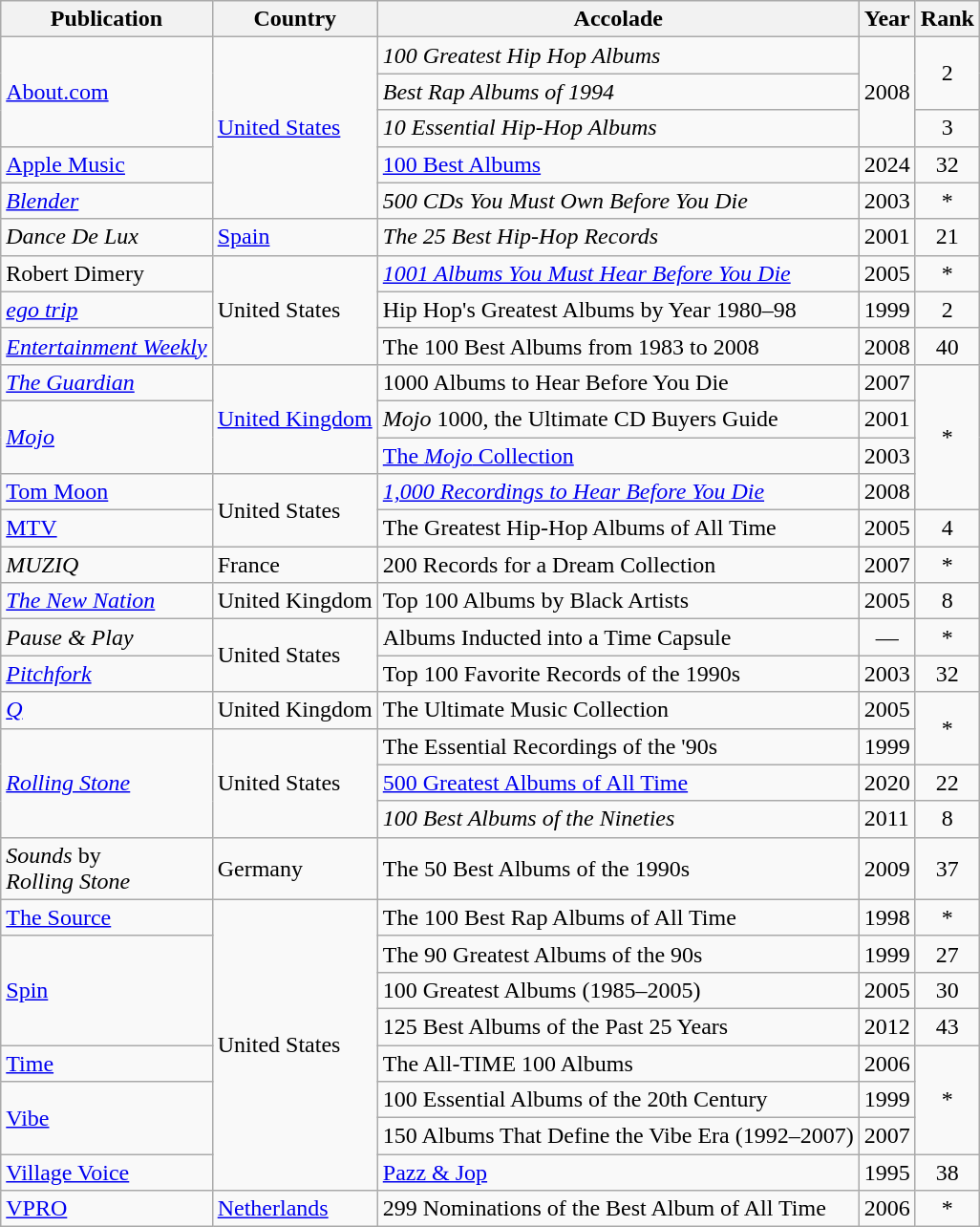<table class="wikitable">
<tr>
<th>Publication</th>
<th>Country</th>
<th>Accolade</th>
<th>Year</th>
<th>Rank</th>
</tr>
<tr>
<td rowspan=3><a href='#'>About.com</a></td>
<td rowspan=5><a href='#'>United States</a></td>
<td><em>100 Greatest Hip Hop Albums</em></td>
<td rowspan="3">2008</td>
<td rowspan="2" align="center">2</td>
</tr>
<tr>
<td><em>Best Rap Albums of 1994</em></td>
</tr>
<tr>
<td><em>10 Essential Hip-Hop Albums</em></td>
<td align="center">3</td>
</tr>
<tr>
<td><a href='#'>Apple Music</a></td>
<td><a href='#'>100 Best Albums</a></td>
<td>2024</td>
<td style="text-align:center;">32</td>
</tr>
<tr>
<td><em><a href='#'>Blender</a></em></td>
<td><em>500 CDs You Must Own Before You Die</em></td>
<td>2003</td>
<td align="center">*</td>
</tr>
<tr>
<td><em>Dance De Lux</em></td>
<td><a href='#'>Spain</a></td>
<td><em>The 25 Best Hip-Hop Records</em></td>
<td>2001</td>
<td align="center">21</td>
</tr>
<tr>
<td>Robert Dimery</td>
<td rowspan=3>United States</td>
<td><em><a href='#'>1001 Albums You Must Hear Before You Die</a></em></td>
<td>2005</td>
<td align="center">*</td>
</tr>
<tr>
<td><em><a href='#'>ego trip</a></em></td>
<td>Hip Hop's Greatest Albums by Year 1980–98</td>
<td>1999</td>
<td align="center">2</td>
</tr>
<tr>
<td><em><a href='#'>Entertainment Weekly</a></em></td>
<td>The 100 Best Albums from 1983 to 2008</td>
<td>2008</td>
<td align="center">40</td>
</tr>
<tr>
<td><em><a href='#'>The Guardian</a></em></td>
<td rowspan=3><a href='#'>United Kingdom</a></td>
<td>1000 Albums to Hear Before You Die</td>
<td>2007</td>
<td rowspan="4" align="center">*</td>
</tr>
<tr>
<td rowspan=2><em><a href='#'>Mojo</a></em></td>
<td><em>Mojo</em> 1000, the Ultimate CD Buyers Guide</td>
<td>2001</td>
</tr>
<tr>
<td><a href='#'>The <em>Mojo</em> Collection</a></td>
<td>2003</td>
</tr>
<tr>
<td><a href='#'>Tom Moon</a></td>
<td rowspan=2>United States</td>
<td><em><a href='#'>1,000 Recordings to Hear Before You Die</a></em></td>
<td>2008</td>
</tr>
<tr>
<td><a href='#'>MTV</a></td>
<td>The Greatest Hip-Hop Albums of All Time</td>
<td>2005</td>
<td align="center">4</td>
</tr>
<tr>
<td><em>MUZIQ</em></td>
<td>France</td>
<td>200 Records for a Dream Collection</td>
<td>2007</td>
<td align="center">*</td>
</tr>
<tr>
<td><em><a href='#'>The New Nation</a></em></td>
<td>United Kingdom</td>
<td>Top 100 Albums by Black Artists</td>
<td>2005</td>
<td align="center">8</td>
</tr>
<tr>
<td><em>Pause & Play</em></td>
<td rowspan=2>United States</td>
<td>Albums Inducted into a Time Capsule</td>
<td align="center">—</td>
<td align="center">*</td>
</tr>
<tr>
<td><a href='#'><em>Pitchfork</em></a></td>
<td>Top 100 Favorite Records of the 1990s</td>
<td>2003</td>
<td align="center">32</td>
</tr>
<tr>
<td><em><a href='#'>Q</a></em></td>
<td>United Kingdom</td>
<td>The Ultimate Music Collection</td>
<td>2005</td>
<td rowspan="2" align="center">*</td>
</tr>
<tr>
<td rowspan=3><em><a href='#'>Rolling Stone</a></em></td>
<td rowspan=3>United States</td>
<td>The Essential Recordings of the '90s</td>
<td>1999</td>
</tr>
<tr>
<td><a href='#'>500 Greatest Albums of All Time</a></td>
<td>2020</td>
<td align="center">22</td>
</tr>
<tr>
<td><em>100 Best Albums of the Nineties</em></td>
<td>2011</td>
<td align="center">8</td>
</tr>
<tr>
<td><em>Sounds</em> by <br><em>Rolling Stone</td>
<td>Germany</td>
<td>The 50 Best Albums of the 1990s</td>
<td>2009</td>
<td align="center">37</td>
</tr>
<tr>
<td></em><a href='#'>The Source</a><em></td>
<td rowspan=8>United States</td>
<td>The 100 Best Rap Albums of All Time</td>
<td>1998</td>
<td align="center">*</td>
</tr>
<tr>
<td rowspan=3></em><a href='#'>Spin</a><em></td>
<td>The 90 Greatest Albums of the 90s</td>
<td>1999</td>
<td align="center">27</td>
</tr>
<tr>
<td>100 Greatest Albums (1985–2005)</td>
<td>2005</td>
<td align="center">30</td>
</tr>
<tr>
<td>125 Best Albums of the Past 25 Years</td>
<td>2012</td>
<td align="center">43</td>
</tr>
<tr>
<td></em><a href='#'>Time</a><em></td>
<td>The All-TIME 100 Albums</td>
<td>2006</td>
<td rowspan="3" align="center">*</td>
</tr>
<tr>
<td rowspan=2></em><a href='#'>Vibe</a><em></td>
<td>100 Essential Albums of the 20th Century</td>
<td>1999</td>
</tr>
<tr>
<td>150 Albums That Define the Vibe Era (1992–2007)</td>
<td>2007</td>
</tr>
<tr>
<td></em><a href='#'>Village Voice</a><em></td>
<td><a href='#'>Pazz & Jop</a></td>
<td>1995</td>
<td align="center">38</td>
</tr>
<tr>
<td><a href='#'>VPRO</a></td>
<td><a href='#'>Netherlands</a></td>
<td>299 Nominations of the Best Album of All Time</td>
<td>2006</td>
<td align="center">*</td>
</tr>
</table>
